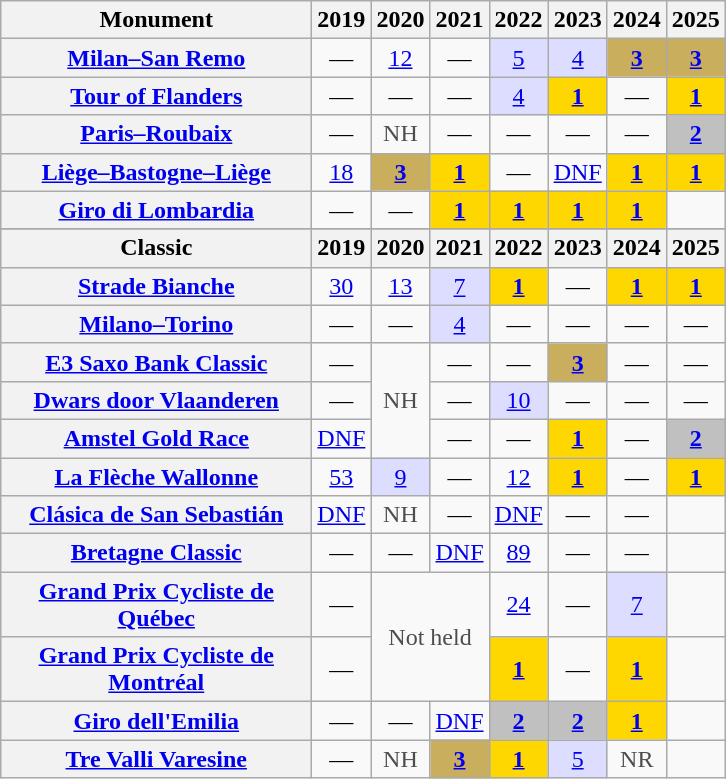<table class="wikitable plainrowheaders">
<tr>
<th scope="col" width=200>Monument</th>
<th scope="col">2019</th>
<th scope="col">2020</th>
<th scope="col">2021</th>
<th scope="col">2022</th>
<th scope="col">2023</th>
<th scope="col">2024</th>
<th scope="col">2025</th>
</tr>
<tr style="text-align:center;">
<th scope="row"><a href='#'>Milan–San Remo</a></th>
<td>—</td>
<td><a href='#'>12</a></td>
<td>—</td>
<td style="background:#ddf;"><a href='#'>5</a></td>
<td style="background:#ddf;"><a href='#'>4</a></td>
<td style="background:#C9AE5D;"><a href='#'><strong>3</strong></a></td>
<td style="background:#C9AE5D;"><a href='#'><strong>3</strong></a></td>
</tr>
<tr style="text-align:center;">
<th scope="row"><a href='#'>Tour of Flanders</a></th>
<td>—</td>
<td>—</td>
<td>—</td>
<td style="background:#ddf;"><a href='#'>4</a></td>
<td style="background:gold;"><a href='#'><strong>1</strong></a></td>
<td>—</td>
<td style="background:gold;"><a href='#'><strong>1</strong></a></td>
</tr>
<tr style="text-align:center;">
<th scope="row"><a href='#'>Paris–Roubaix</a></th>
<td>—</td>
<td style="color:#4d4d4d;">NH</td>
<td>—</td>
<td>—</td>
<td>—</td>
<td>—</td>
<td style="background:silver;"><a href='#'><strong>2</strong></a></td>
</tr>
<tr style="text-align:center;">
<th scope="row"><a href='#'>Liège–Bastogne–Liège</a></th>
<td><a href='#'>18</a></td>
<td style="background:#C9AE5D;"><a href='#'><strong>3</strong></a></td>
<td style="background:gold;"><a href='#'><strong>1</strong></a></td>
<td>—</td>
<td><a href='#'>DNF</a></td>
<td style="background:gold;"><a href='#'><strong>1</strong></a></td>
<td style="background:gold;"><a href='#'><strong>1</strong></a></td>
</tr>
<tr style="text-align:center;">
<th scope="row"><a href='#'>Giro di Lombardia</a></th>
<td>—</td>
<td>—</td>
<td style="background:gold;"><a href='#'><strong>1</strong></a></td>
<td style="background:gold;"><a href='#'><strong>1</strong></a></td>
<td style="background:gold;"><a href='#'><strong>1</strong></a></td>
<td style="background:gold;"><a href='#'><strong>1</strong></a></td>
<td></td>
</tr>
<tr>
</tr>
<tr style="background:#EEEEEE;">
<th>Classic</th>
<th scope="col">2019</th>
<th scope="col">2020</th>
<th scope="col">2021</th>
<th scope="col">2022</th>
<th scope="col">2023</th>
<th scope="col">2024</th>
<th scope="col">2025</th>
</tr>
<tr style="text-align:center;">
<th scope="row"><a href='#'>Strade Bianche</a></th>
<td><a href='#'>30</a></td>
<td><a href='#'>13</a></td>
<td style="background:#ddf;"><a href='#'>7</a></td>
<td style="background:gold;"><a href='#'><strong>1</strong></a></td>
<td>—</td>
<td style="background:gold;"><a href='#'><strong>1</strong></a></td>
<td style="background:gold;"><a href='#'><strong>1</strong></a></td>
</tr>
<tr style="text-align:center;">
<th scope="row"><a href='#'>Milano–Torino</a></th>
<td>—</td>
<td>—</td>
<td style="background:#ddf;"><a href='#'>4</a></td>
<td>—</td>
<td>—</td>
<td>—</td>
<td>—</td>
</tr>
<tr style="text-align:center;">
<th scope="row"><a href='#'>E3 Saxo Bank Classic</a></th>
<td>—</td>
<td style="color:#4d4d4d;" rowspan=3>NH</td>
<td>—</td>
<td>—</td>
<td style="background:#C9AE5D;"><a href='#'><strong>3</strong></a></td>
<td>—</td>
<td>—</td>
</tr>
<tr style="text-align:center;">
<th scope="row"><a href='#'>Dwars door Vlaanderen</a></th>
<td>—</td>
<td>—</td>
<td style="background:#ddf;"><a href='#'>10</a></td>
<td>—</td>
<td>—</td>
<td>—</td>
</tr>
<tr style="text-align:center;">
<th scope="row"><a href='#'>Amstel Gold Race</a></th>
<td><a href='#'>DNF</a></td>
<td>—</td>
<td>—</td>
<td style="background:gold;"><a href='#'><strong>1</strong></a></td>
<td>—</td>
<td style="background:silver;"><a href='#'><strong>2</strong></a></td>
</tr>
<tr style="text-align:center;">
<th scope="row"><a href='#'>La Flèche Wallonne</a></th>
<td><a href='#'>53</a></td>
<td style="background:#ddf;"><a href='#'>9</a></td>
<td>—</td>
<td><a href='#'>12</a></td>
<td style="background:gold;"><a href='#'><strong>1</strong></a></td>
<td>—</td>
<td style="background:gold;"><a href='#'><strong>1</strong></a></td>
</tr>
<tr style="text-align:center;">
<th scope="row"><a href='#'>Clásica de San Sebastián</a></th>
<td><a href='#'>DNF</a></td>
<td style="color:#4d4d4d;">NH</td>
<td>—</td>
<td><a href='#'>DNF</a></td>
<td>—</td>
<td>—</td>
<td></td>
</tr>
<tr style="text-align:center;">
<th scope="row"><a href='#'>Bretagne Classic</a></th>
<td>—</td>
<td>—</td>
<td><a href='#'>DNF</a></td>
<td><a href='#'>89</a></td>
<td>—</td>
<td>—</td>
<td></td>
</tr>
<tr style="text-align:center;">
<th scope="row"><a href='#'>Grand Prix Cycliste de Québec</a></th>
<td>—</td>
<td style="color:#4d4d4d;" rowspan=2 colspan=2>Not held</td>
<td><a href='#'>24</a></td>
<td>—</td>
<td style="background:#ddf;"><a href='#'>7</a></td>
<td></td>
</tr>
<tr style="text-align:center;">
<th scope="row"><a href='#'>Grand Prix Cycliste de Montréal</a></th>
<td>—</td>
<td style="background:gold;"><a href='#'><strong>1</strong></a></td>
<td>—</td>
<td style="background:gold;"><a href='#'><strong>1</strong></a></td>
<td></td>
</tr>
<tr style="text-align:center;">
<th scope="row"><a href='#'>Giro dell'Emilia</a></th>
<td>—</td>
<td>—</td>
<td><a href='#'>DNF</a></td>
<td style="background:silver;"><a href='#'><strong>2</strong></a></td>
<td style="background:silver;"><a href='#'><strong>2</strong></a></td>
<td style="background:gold;"><a href='#'><strong>1</strong></a></td>
<td></td>
</tr>
<tr style="text-align:center;">
<th scope="row"><a href='#'>Tre Valli Varesine</a></th>
<td>—</td>
<td style="color:#4d4d4d;">NH</td>
<td style="background:#C9AE5D;"><a href='#'><strong>3</strong></a></td>
<td style="background:gold;"><a href='#'><strong>1</strong></a></td>
<td style="background:#ddf;"><a href='#'>5</a></td>
<td style="color:#4d4d4d;">NR</td>
<td></td>
</tr>
</table>
